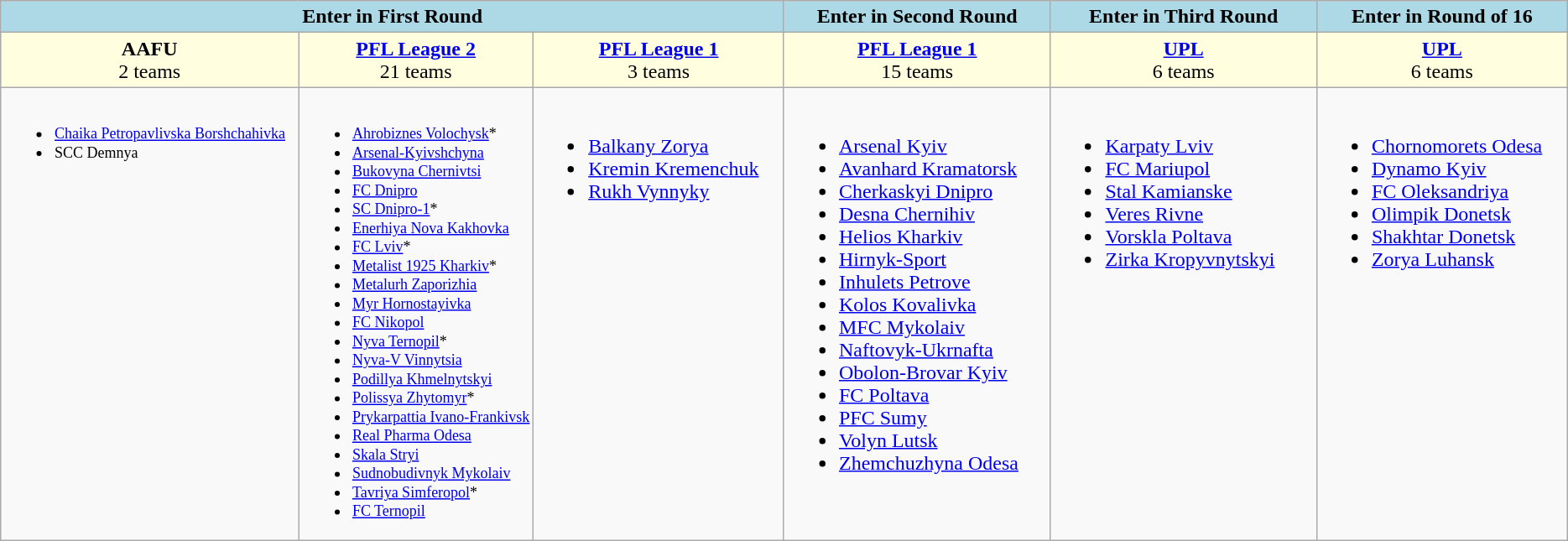<table class="wikitable">
<tr style="vertical-align:top; background:lightblue; text-align:center;">
<td colspan="3" style="width:50%;"><strong>Enter in First Round</strong></td>
<td style="width:17%;"><strong>Enter in Second Round</strong></td>
<td style="width:17%;"><strong>Enter in Third Round</strong></td>
<td style="width:17%;"><strong>Enter in Round of 16</strong></td>
</tr>
<tr style="vertical-align:top; background:lightyellow;">
<td style="text-align:center; width:19%;"><strong>AAFU</strong><br>2 teams</td>
<td style="text-align:center; width:15%;"><strong><a href='#'>PFL League 2</a></strong><br>21 teams</td>
<td style="text-align:center; width:16%;"><strong><a href='#'>PFL League 1</a></strong><br>3 teams</td>
<td style="text-align:center; width:17%;"><strong><a href='#'>PFL League 1</a></strong><br>15 teams</td>
<td style="text-align:center; width:17%;"><strong><a href='#'>UPL</a></strong><br> 6 teams</td>
<td style="text-align:center; width:17%;"><strong><a href='#'>UPL</a></strong><br> 6 teams</td>
</tr>
<tr valign="top">
<td style="font-size: 75%;"><br><ul><li><a href='#'>Chaika Petropavlivska Borshchahivka</a></li><li>SCC Demnya</li></ul></td>
<td style="font-size: 75%;"><br><ul><li><a href='#'>Ahrobiznes Volochysk</a>*</li><li><a href='#'>Arsenal-Kyivshchyna</a></li><li><a href='#'>Bukovyna Chernivtsi</a></li><li><a href='#'>FC Dnipro</a></li><li><a href='#'>SC Dnipro-1</a>*</li><li><a href='#'>Enerhiya Nova Kakhovka</a></li><li><a href='#'>FC Lviv</a>*</li><li><a href='#'>Metalist 1925 Kharkiv</a>*</li><li><a href='#'>Metalurh Zaporizhia</a></li><li><a href='#'>Myr Hornostayivka</a></li><li><a href='#'>FC Nikopol</a></li><li><a href='#'>Nyva Ternopil</a>*</li><li><a href='#'>Nyva-V Vinnytsia</a></li><li><a href='#'>Podillya Khmelnytskyi</a></li><li><a href='#'>Polissya Zhytomyr</a>*</li><li><a href='#'>Prykarpattia Ivano-Frankivsk</a></li><li><a href='#'>Real Pharma Odesa</a></li><li><a href='#'>Skala Stryi</a></li><li><a href='#'>Sudnobudivnyk Mykolaiv</a></li><li><a href='#'>Tavriya Simferopol</a>*</li><li><a href='#'>FC Ternopil</a></li></ul></td>
<td><br><ul><li><a href='#'>Balkany Zorya</a></li><li><a href='#'>Kremin Kremenchuk</a></li><li><a href='#'>Rukh Vynnyky</a></li></ul></td>
<td><br><ul><li><a href='#'>Arsenal Kyiv</a></li><li><a href='#'>Avanhard Kramatorsk</a></li><li><a href='#'>Cherkaskyi Dnipro</a></li><li><a href='#'>Desna Chernihiv</a></li><li><a href='#'>Helios Kharkiv</a></li><li><a href='#'>Hirnyk-Sport</a></li><li><a href='#'>Inhulets Petrove</a></li><li><a href='#'>Kolos Kovalivka</a></li><li><a href='#'>MFC Mykolaiv</a></li><li><a href='#'>Naftovyk-Ukrnafta</a></li><li><a href='#'>Obolon-Brovar Kyiv</a></li><li><a href='#'>FC Poltava</a></li><li><a href='#'>PFC Sumy</a></li><li><a href='#'>Volyn Lutsk</a></li><li><a href='#'>Zhemchuzhyna Odesa</a></li></ul></td>
<td><br><ul><li><a href='#'>Karpaty Lviv</a></li><li><a href='#'>FC Mariupol</a></li><li><a href='#'>Stal Kamianske</a></li><li><a href='#'>Veres Rivne</a></li><li><a href='#'>Vorskla Poltava</a></li><li><a href='#'>Zirka Kropyvnytskyi</a></li></ul></td>
<td><br><ul><li><a href='#'>Chornomorets Odesa</a></li><li><a href='#'>Dynamo Kyiv</a></li><li><a href='#'>FC Oleksandriya</a></li><li><a href='#'>Olimpik Donetsk</a></li><li><a href='#'>Shakhtar Donetsk</a></li><li><a href='#'>Zorya Luhansk</a></li></ul></td>
</tr>
</table>
